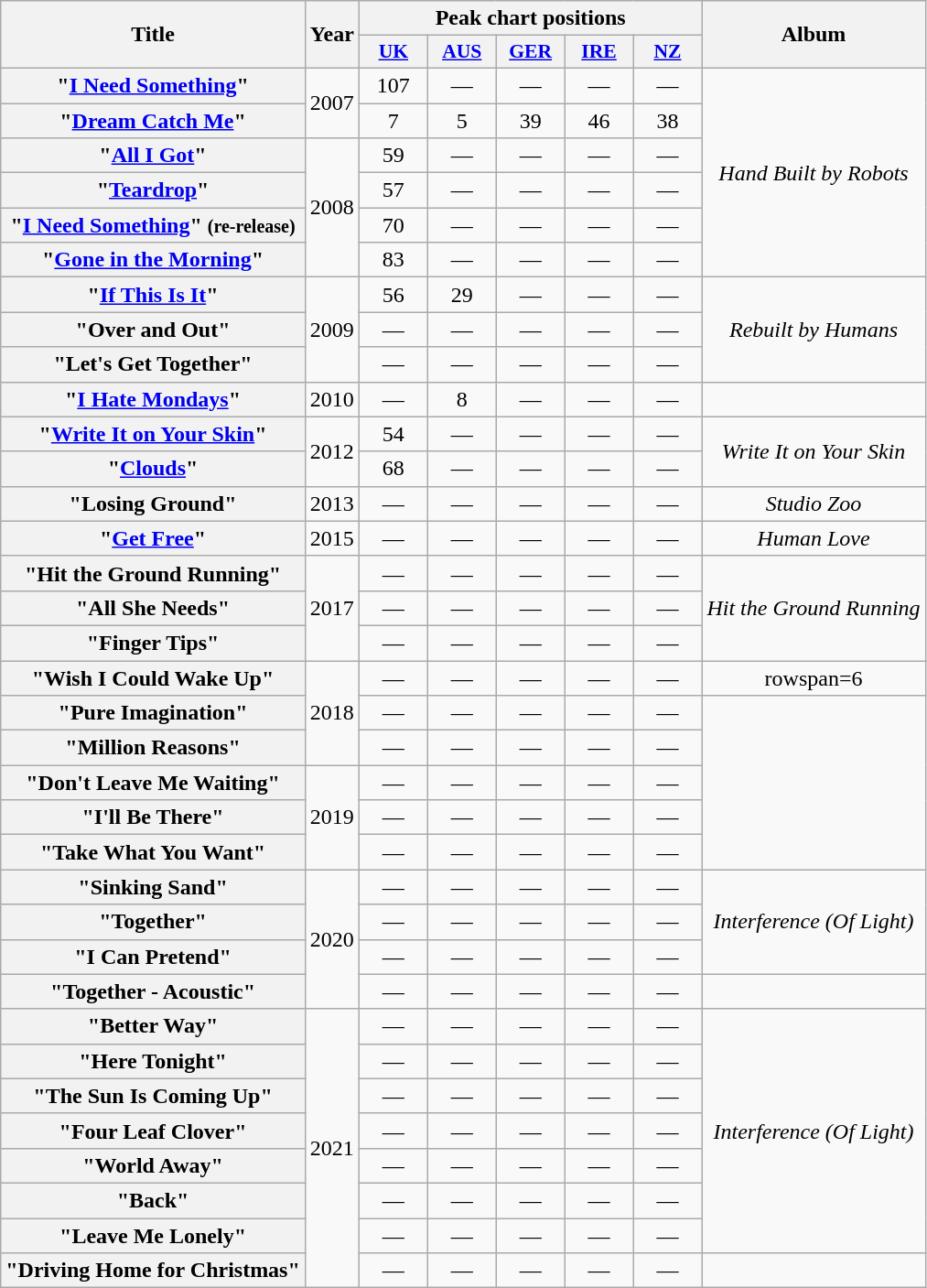<table class="wikitable plainrowheaders" style="text-align:center;">
<tr>
<th scope="col" rowspan="2">Title</th>
<th scope="col" rowspan="2">Year</th>
<th scope="col" colspan="5">Peak chart positions</th>
<th scope="col" rowspan="2">Album</th>
</tr>
<tr>
<th scope="col" style="width:3em;font-size:90%;"><a href='#'>UK</a><br></th>
<th scope="col" style="width:3em;font-size:90%;"><a href='#'>AUS</a><br></th>
<th scope="col" style="width:3em;font-size:90%;"><a href='#'>GER</a><br></th>
<th scope="col" style="width:3em;font-size:90%;"><a href='#'>IRE</a><br></th>
<th scope="col" style="width:3em;font-size:90%;"><a href='#'>NZ</a><br></th>
</tr>
<tr>
<th scope="row">"<a href='#'>I Need Something</a>"</th>
<td rowspan="2">2007</td>
<td>107</td>
<td>—</td>
<td>—</td>
<td>—</td>
<td>—</td>
<td rowspan="6"><em>Hand Built by Robots</em></td>
</tr>
<tr>
<th scope="row">"<a href='#'>Dream Catch Me</a>"</th>
<td>7</td>
<td>5</td>
<td>39</td>
<td>46</td>
<td>38</td>
</tr>
<tr>
<th scope="row">"<a href='#'>All I Got</a>"</th>
<td rowspan="4">2008</td>
<td>59</td>
<td>—</td>
<td>—</td>
<td>—</td>
<td>—</td>
</tr>
<tr>
<th scope="row">"<a href='#'>Teardrop</a>"</th>
<td>57</td>
<td>—</td>
<td>—</td>
<td>—</td>
<td>—</td>
</tr>
<tr>
<th scope="row">"<a href='#'>I Need Something</a>" <small>(re-release)</small></th>
<td>70</td>
<td>—</td>
<td>—</td>
<td>—</td>
<td>—</td>
</tr>
<tr>
<th scope="row">"<a href='#'>Gone in the Morning</a>"</th>
<td>83</td>
<td>—</td>
<td>—</td>
<td>—</td>
<td>—</td>
</tr>
<tr>
<th scope="row">"<a href='#'>If This Is It</a>"</th>
<td rowspan="3">2009</td>
<td>56</td>
<td>29</td>
<td>—</td>
<td>—</td>
<td>—</td>
<td rowspan="3"><em>Rebuilt by Humans</em></td>
</tr>
<tr>
<th scope="row">"Over and Out"</th>
<td>—</td>
<td>—</td>
<td>—</td>
<td>—</td>
<td>—</td>
</tr>
<tr>
<th scope="row">"Let's Get Together"</th>
<td>—</td>
<td>—</td>
<td>—</td>
<td>—</td>
<td>—</td>
</tr>
<tr>
<th scope="row">"<a href='#'>I Hate Mondays</a>"</th>
<td>2010</td>
<td>—</td>
<td>8</td>
<td>—</td>
<td>—</td>
<td>—</td>
<td></td>
</tr>
<tr>
<th scope="row">"<a href='#'>Write It on Your Skin</a>"</th>
<td rowspan="2">2012</td>
<td>54</td>
<td>—</td>
<td>—</td>
<td>—</td>
<td>—</td>
<td rowspan="2"><em>Write It on Your Skin</em></td>
</tr>
<tr>
<th scope="row">"<a href='#'>Clouds</a>"</th>
<td>68</td>
<td>—</td>
<td>—</td>
<td>—</td>
<td>—</td>
</tr>
<tr>
<th scope="row">"Losing Ground"</th>
<td>2013</td>
<td>—</td>
<td>—</td>
<td>—</td>
<td>—</td>
<td>—</td>
<td><em>Studio Zoo</em></td>
</tr>
<tr>
<th scope="row">"<a href='#'>Get Free</a>"</th>
<td>2015</td>
<td>—</td>
<td>—</td>
<td>—</td>
<td>—</td>
<td>—</td>
<td><em>Human Love</em></td>
</tr>
<tr>
<th scope="row">"Hit the Ground Running"</th>
<td rowspan="3">2017</td>
<td>—</td>
<td>—</td>
<td>—</td>
<td>—</td>
<td>—</td>
<td rowspan="3"><em>Hit the Ground Running</em></td>
</tr>
<tr>
<th scope="row">"All She Needs"</th>
<td>—</td>
<td>—</td>
<td>—</td>
<td>—</td>
<td>—</td>
</tr>
<tr>
<th scope="row">"Finger Tips"</th>
<td>—</td>
<td>—</td>
<td>—</td>
<td>—</td>
<td>—</td>
</tr>
<tr>
<th scope="row">"Wish I Could Wake Up"</th>
<td rowspan=3>2018</td>
<td>—</td>
<td>—</td>
<td>—</td>
<td>—</td>
<td>—</td>
<td>rowspan=6 </td>
</tr>
<tr>
<th scope="row">"Pure Imagination"</th>
<td>—</td>
<td>—</td>
<td>—</td>
<td>—</td>
<td>—</td>
</tr>
<tr>
<th scope="row">"Million Reasons"</th>
<td>—</td>
<td>—</td>
<td>—</td>
<td>—</td>
<td>—</td>
</tr>
<tr>
<th scope="row">"Don't Leave Me Waiting"</th>
<td rowspan=3>2019</td>
<td>—</td>
<td>—</td>
<td>—</td>
<td>—</td>
<td>—</td>
</tr>
<tr>
<th scope="row">"I'll Be There"</th>
<td>—</td>
<td>—</td>
<td>—</td>
<td>—</td>
<td>—</td>
</tr>
<tr>
<th scope="row">"Take What You Want"</th>
<td>—</td>
<td>—</td>
<td>—</td>
<td>—</td>
<td>—</td>
</tr>
<tr>
<th scope="row">"Sinking Sand"</th>
<td rowspan=4>2020</td>
<td>—</td>
<td>—</td>
<td>—</td>
<td>—</td>
<td>—</td>
<td rowspan=3><em>Interference (Of Light)</em></td>
</tr>
<tr>
<th scope="row">"Together"</th>
<td>—</td>
<td>—</td>
<td>—</td>
<td>—</td>
<td>—</td>
</tr>
<tr>
<th scope="row">"I Can Pretend"</th>
<td>—</td>
<td>—</td>
<td>—</td>
<td>—</td>
<td>—</td>
</tr>
<tr>
<th scope="row">"Together - Acoustic"</th>
<td>—</td>
<td>—</td>
<td>—</td>
<td>—</td>
<td>—</td>
<td></td>
</tr>
<tr>
<th scope="row">"Better Way"</th>
<td rowspan=8>2021</td>
<td>—</td>
<td>—</td>
<td>—</td>
<td>—</td>
<td>—</td>
<td rowspan=7><em>Interference (Of Light)</em></td>
</tr>
<tr>
<th scope="row">"Here Tonight"</th>
<td>—</td>
<td>—</td>
<td>—</td>
<td>—</td>
<td>—</td>
</tr>
<tr>
<th scope="row">"The Sun Is Coming Up"</th>
<td>—</td>
<td>—</td>
<td>—</td>
<td>—</td>
<td>—</td>
</tr>
<tr>
<th scope="row">"Four Leaf Clover"</th>
<td>—</td>
<td>—</td>
<td>—</td>
<td>—</td>
<td>—</td>
</tr>
<tr>
<th scope="row">"World Away"</th>
<td>—</td>
<td>—</td>
<td>—</td>
<td>—</td>
<td>—</td>
</tr>
<tr>
<th scope="row">"Back"</th>
<td>—</td>
<td>—</td>
<td>—</td>
<td>—</td>
<td>—</td>
</tr>
<tr>
<th scope="row">"Leave Me Lonely"</th>
<td>—</td>
<td>—</td>
<td>—</td>
<td>—</td>
<td>—</td>
</tr>
<tr>
<th scope="row">"Driving Home for Christmas"<br> </th>
<td>—</td>
<td>—</td>
<td>—</td>
<td>—</td>
<td>—</td>
<td></td>
</tr>
</table>
